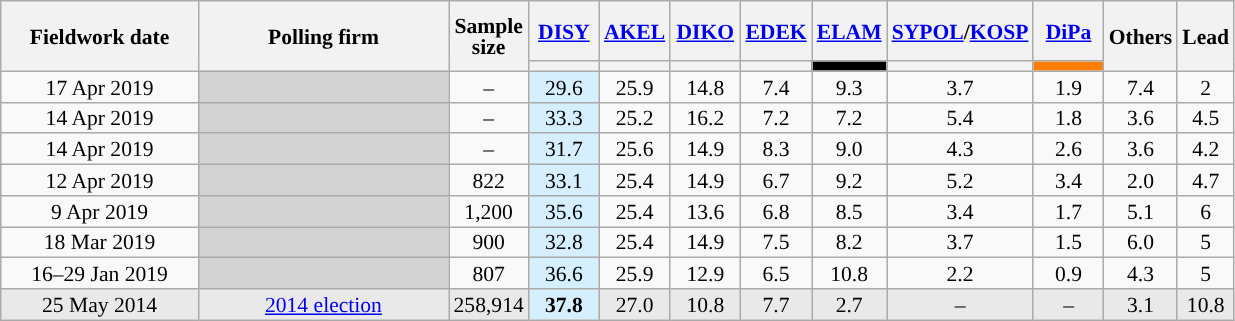<table class="wikitable sortable" style="text-align:center;font-size:90%;line-height:14px;">
<tr style="height:40px;">
<th rowspan="2" style="width:125px;">Fieldwork date</th>
<th rowspan="2" style="width:160px;">Polling firm</th>
<th style="width:35px;" rowspan="2">Sample<br>size</th>
<th class="unsortable" style="width:40px;"><a href='#'>DISY</a></th>
<th class="unsortable" style="width:40px;"><a href='#'>AKEL</a></th>
<th class="unsortable" style="width:40px;"><a href='#'>DIKO</a></th>
<th class="unsortable" style="width:40px;"><a href='#'>EDEK</a></th>
<th class="unsortable" style="width:40px;"><a href='#'>ELAM</a></th>
<th class="unsortable" style="width:40px;"><a href='#'>SYPOL</a>/<a href='#'>KOSP</a></th>
<th class="unsortable" style="width:40px;"><a href='#'>DiPa</a></th>
<th class="unsortable" style="width:30px;" rowspan="2">Others</th>
<th style="width:30px;" rowspan="2">Lead</th>
</tr>
<tr>
<th style="background:"></th>
<th style="background:"></th>
<th style="background:"></th>
<th style="background:"></th>
<th style="background:black;"></th>
<th style="background:"></th>
<th style="background:#FF7E00;"></th>
</tr>
<tr>
<td data-sort-value="2019-04-17">17 Apr 2019</td>
<td style="background:lightgrey;"></td>
<td>–</td>
<td style="background:#D5EFFF;">29.6</td>
<td>25.9</td>
<td>14.8</td>
<td>7.4</td>
<td>9.3</td>
<td>3.7</td>
<td>1.9</td>
<td>7.4</td>
<td style="background:">2</td>
</tr>
<tr>
<td data-sort-value="2019-04-14">14 Apr 2019</td>
<td style="background:lightgrey;"></td>
<td>–</td>
<td style="background:#D5EFFF;">33.3</td>
<td>25.2</td>
<td>16.2</td>
<td>7.2</td>
<td>7.2</td>
<td>5.4</td>
<td>1.8</td>
<td>3.6</td>
<td style="background:">4.5</td>
</tr>
<tr>
<td data-sort-value="2019-04-14">14 Αpr 2019</td>
<td style="background:lightgrey;"></td>
<td>–</td>
<td style="background:#D5EFFF;">31.7</td>
<td>25.6</td>
<td>14.9</td>
<td>8.3</td>
<td>9.0</td>
<td>4.3</td>
<td>2.6</td>
<td>3.6</td>
<td style="background:">4.2</td>
</tr>
<tr>
<td data-sort-value="2019-04-12">12 Apr 2019</td>
<td style="background:lightgrey;"></td>
<td>822</td>
<td style="background:#D5EFFF;">33.1</td>
<td>25.4</td>
<td>14.9</td>
<td>6.7</td>
<td>9.2</td>
<td>5.2</td>
<td>3.4</td>
<td>2.0</td>
<td style="background:">4.7</td>
</tr>
<tr>
<td data-sort-value="2019-04-09">9 Apr 2019</td>
<td style="background:lightgrey;"></td>
<td>1,200</td>
<td style="background:#D5EFFF;">35.6</td>
<td>25.4</td>
<td>13.6</td>
<td>6.8</td>
<td>8.5</td>
<td>3.4</td>
<td>1.7</td>
<td>5.1</td>
<td style="background:">6</td>
</tr>
<tr>
<td data-sort-value="2019-03-18">18 Mar 2019</td>
<td style="background:lightgrey;"></td>
<td>900</td>
<td style="background:#D5EFFF;">32.8</td>
<td>25.4</td>
<td>14.9</td>
<td>7.5</td>
<td>8.2</td>
<td>3.7</td>
<td>1.5</td>
<td>6.0</td>
<td style="background:">5</td>
</tr>
<tr>
<td data-sort-value="2019-02-21">16–29 Jan 2019</td>
<td style="background:lightgrey;"></td>
<td>807</td>
<td style="background:#D5EFFF;">36.6</td>
<td>25.9</td>
<td>12.9</td>
<td>6.5</td>
<td>10.8</td>
<td>2.2</td>
<td>0.9</td>
<td>4.3</td>
<td style="background:">5</td>
</tr>
<tr style="background:#E9E9E9;">
<td data-sort-value="2014-05-25">25 May 2014</td>
<td><a href='#'>2014 election</a></td>
<td>258,914</td>
<td style="background:#D5EFFF;"><strong>37.8</strong></td>
<td>27.0</td>
<td>10.8</td>
<td>7.7</td>
<td>2.7</td>
<td>–</td>
<td>–</td>
<td>3.1</td>
<td style="background:">10.8</td>
</tr>
</table>
